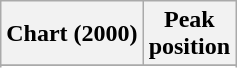<table class="wikitable sortable plainrowheaders">
<tr>
<th scope="col">Chart (2000)</th>
<th scope="col">Peak<br>position</th>
</tr>
<tr>
</tr>
<tr>
</tr>
<tr>
</tr>
</table>
